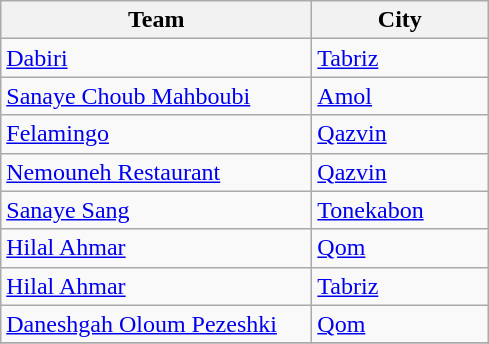<table class="wikitable sortable">
<tr>
<th width=200>Team</th>
<th width=110>City</th>
</tr>
<tr>
<td align="left"><a href='#'>Dabiri</a></td>
<td><a href='#'>Tabriz</a></td>
</tr>
<tr>
<td align="left"><a href='#'>Sanaye Choub Mahboubi</a></td>
<td><a href='#'>Amol</a></td>
</tr>
<tr>
<td align="left"><a href='#'>Felamingo</a></td>
<td><a href='#'>Qazvin</a></td>
</tr>
<tr>
<td align="left"><a href='#'>Nemouneh Restaurant</a></td>
<td><a href='#'>Qazvin</a></td>
</tr>
<tr>
<td align="left"><a href='#'>Sanaye Sang</a></td>
<td><a href='#'>Tonekabon</a></td>
</tr>
<tr>
<td align="left"><a href='#'>Hilal Ahmar</a></td>
<td><a href='#'>Qom</a></td>
</tr>
<tr>
<td align="left"><a href='#'>Hilal Ahmar</a></td>
<td><a href='#'>Tabriz</a></td>
</tr>
<tr>
<td align="left"><a href='#'>Daneshgah Oloum Pezeshki</a></td>
<td><a href='#'>Qom</a></td>
</tr>
<tr>
</tr>
</table>
